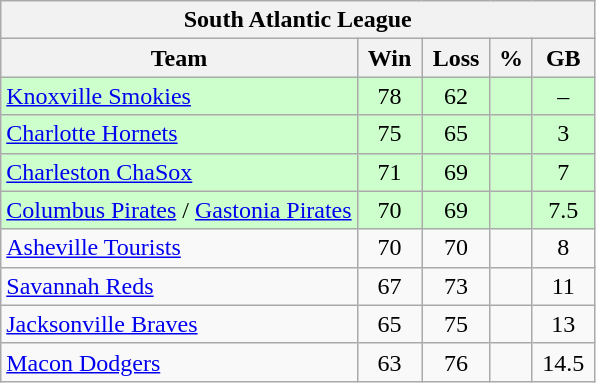<table class="wikitable">
<tr>
<th colspan="5">South Atlantic League</th>
</tr>
<tr>
<th width="60%">Team</th>
<th>Win</th>
<th>Loss</th>
<th>%</th>
<th>GB</th>
</tr>
<tr align=center bgcolor=ccffcc>
<td align=left><a href='#'>Knoxville Smokies</a></td>
<td>78</td>
<td>62</td>
<td></td>
<td>–</td>
</tr>
<tr align=center bgcolor=ccffcc>
<td align=left><a href='#'>Charlotte Hornets</a></td>
<td>75</td>
<td>65</td>
<td></td>
<td>3</td>
</tr>
<tr align=center bgcolor=ccffcc>
<td align=left><a href='#'>Charleston ChaSox</a></td>
<td>71</td>
<td>69</td>
<td></td>
<td>7</td>
</tr>
<tr align=center bgcolor=ccffcc>
<td align=left><a href='#'>Columbus Pirates</a> / <a href='#'>Gastonia Pirates</a></td>
<td>70</td>
<td>69</td>
<td></td>
<td>7.5</td>
</tr>
<tr align=center>
<td align=left><a href='#'>Asheville Tourists</a></td>
<td>70</td>
<td>70</td>
<td></td>
<td>8</td>
</tr>
<tr align=center>
<td align=left><a href='#'>Savannah Reds</a></td>
<td>67</td>
<td>73</td>
<td></td>
<td>11</td>
</tr>
<tr align=center>
<td align=left><a href='#'>Jacksonville Braves</a></td>
<td>65</td>
<td>75</td>
<td></td>
<td>13</td>
</tr>
<tr align=center>
<td align=left><a href='#'>Macon Dodgers</a></td>
<td>63</td>
<td>76</td>
<td></td>
<td>14.5</td>
</tr>
</table>
